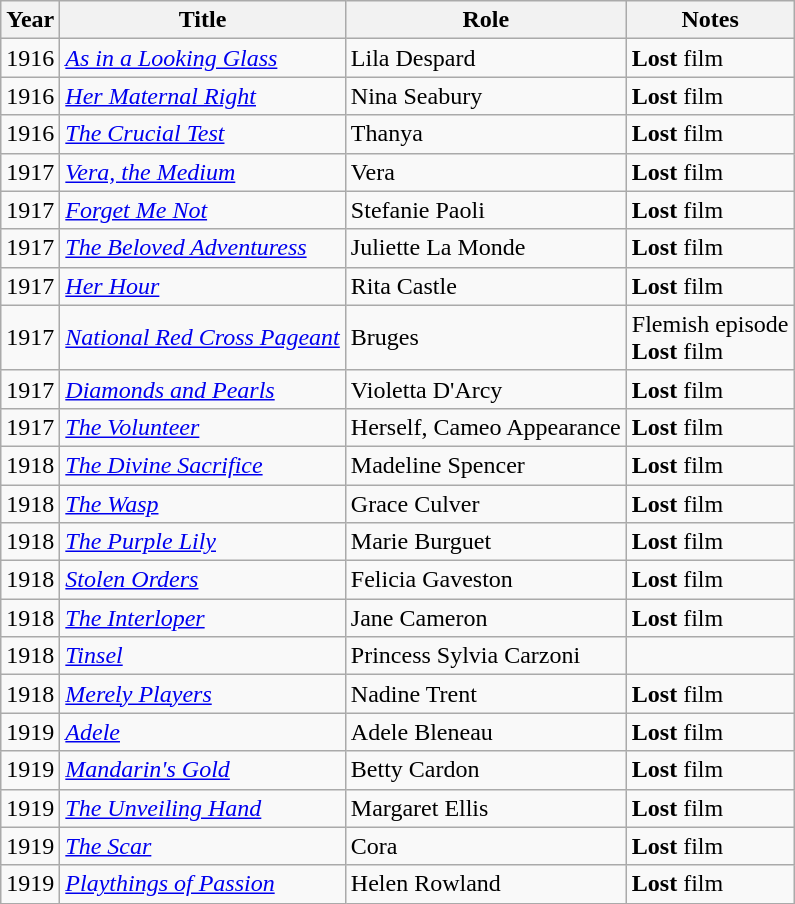<table class="wikitable">
<tr>
<th>Year</th>
<th>Title</th>
<th>Role</th>
<th>Notes</th>
</tr>
<tr>
<td>1916</td>
<td><em><a href='#'>As in a Looking Glass</a></em></td>
<td>Lila Despard</td>
<td><strong>Lost</strong> film</td>
</tr>
<tr>
<td>1916</td>
<td><em><a href='#'>Her Maternal Right</a></em></td>
<td>Nina Seabury</td>
<td><strong>Lost</strong> film</td>
</tr>
<tr>
<td>1916</td>
<td><em><a href='#'>The Crucial Test</a></em></td>
<td>Thanya</td>
<td><strong>Lost</strong> film</td>
</tr>
<tr>
<td>1917</td>
<td><em><a href='#'>Vera, the Medium</a></em></td>
<td>Vera</td>
<td><strong>Lost</strong> film</td>
</tr>
<tr>
<td>1917</td>
<td><em><a href='#'>Forget Me Not</a></em></td>
<td>Stefanie Paoli</td>
<td><strong>Lost</strong> film</td>
</tr>
<tr>
<td>1917</td>
<td><em><a href='#'>The Beloved Adventuress</a></em></td>
<td>Juliette La Monde</td>
<td><strong>Lost</strong> film</td>
</tr>
<tr>
<td>1917</td>
<td><em><a href='#'>Her Hour</a></em></td>
<td>Rita Castle</td>
<td><strong>Lost</strong> film</td>
</tr>
<tr>
<td>1917</td>
<td><em><a href='#'>National Red Cross Pageant</a></em></td>
<td>Bruges</td>
<td>Flemish episode <br> <strong>Lost</strong> film</td>
</tr>
<tr>
<td>1917</td>
<td><em><a href='#'>Diamonds and Pearls</a></em></td>
<td>Violetta D'Arcy</td>
<td><strong>Lost</strong> film</td>
</tr>
<tr>
<td>1917</td>
<td><em><a href='#'>The Volunteer</a></em></td>
<td>Herself, Cameo Appearance</td>
<td><strong>Lost</strong> film</td>
</tr>
<tr>
<td>1918</td>
<td><em><a href='#'>The Divine Sacrifice</a></em></td>
<td>Madeline Spencer</td>
<td><strong>Lost</strong> film</td>
</tr>
<tr>
<td>1918</td>
<td><em><a href='#'>The Wasp</a></em></td>
<td>Grace Culver</td>
<td><strong>Lost</strong> film</td>
</tr>
<tr>
<td>1918</td>
<td><em><a href='#'>The Purple Lily</a></em></td>
<td>Marie Burguet</td>
<td><strong>Lost</strong> film</td>
</tr>
<tr>
<td>1918</td>
<td><em><a href='#'>Stolen Orders</a></em></td>
<td>Felicia Gaveston</td>
<td><strong>Lost</strong> film</td>
</tr>
<tr>
<td>1918</td>
<td><em><a href='#'>The Interloper</a></em></td>
<td>Jane Cameron</td>
<td><strong>Lost</strong> film</td>
</tr>
<tr>
<td>1918</td>
<td><em><a href='#'>Tinsel</a></em></td>
<td>Princess Sylvia Carzoni</td>
<td></td>
</tr>
<tr>
<td>1918</td>
<td><em><a href='#'>Merely Players</a></em></td>
<td>Nadine Trent</td>
<td><strong>Lost</strong> film</td>
</tr>
<tr>
<td>1919</td>
<td><em><a href='#'>Adele</a></em></td>
<td>Adele Bleneau</td>
<td><strong>Lost</strong> film</td>
</tr>
<tr>
<td>1919</td>
<td><em><a href='#'>Mandarin's Gold</a></em></td>
<td>Betty Cardon</td>
<td><strong>Lost</strong> film</td>
</tr>
<tr>
<td>1919</td>
<td><em><a href='#'>The Unveiling Hand</a></em></td>
<td>Margaret Ellis</td>
<td><strong>Lost</strong> film</td>
</tr>
<tr>
<td>1919</td>
<td><em><a href='#'>The Scar</a></em></td>
<td>Cora</td>
<td><strong>Lost</strong> film</td>
</tr>
<tr>
<td>1919</td>
<td><em><a href='#'>Playthings of Passion</a></em></td>
<td>Helen Rowland</td>
<td><strong>Lost</strong> film</td>
</tr>
</table>
